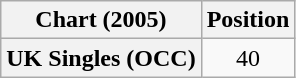<table class="wikitable plainrowheaders" style="text-align:center">
<tr>
<th>Chart (2005)</th>
<th>Position</th>
</tr>
<tr>
<th scope="row">UK Singles (OCC)</th>
<td>40</td>
</tr>
</table>
